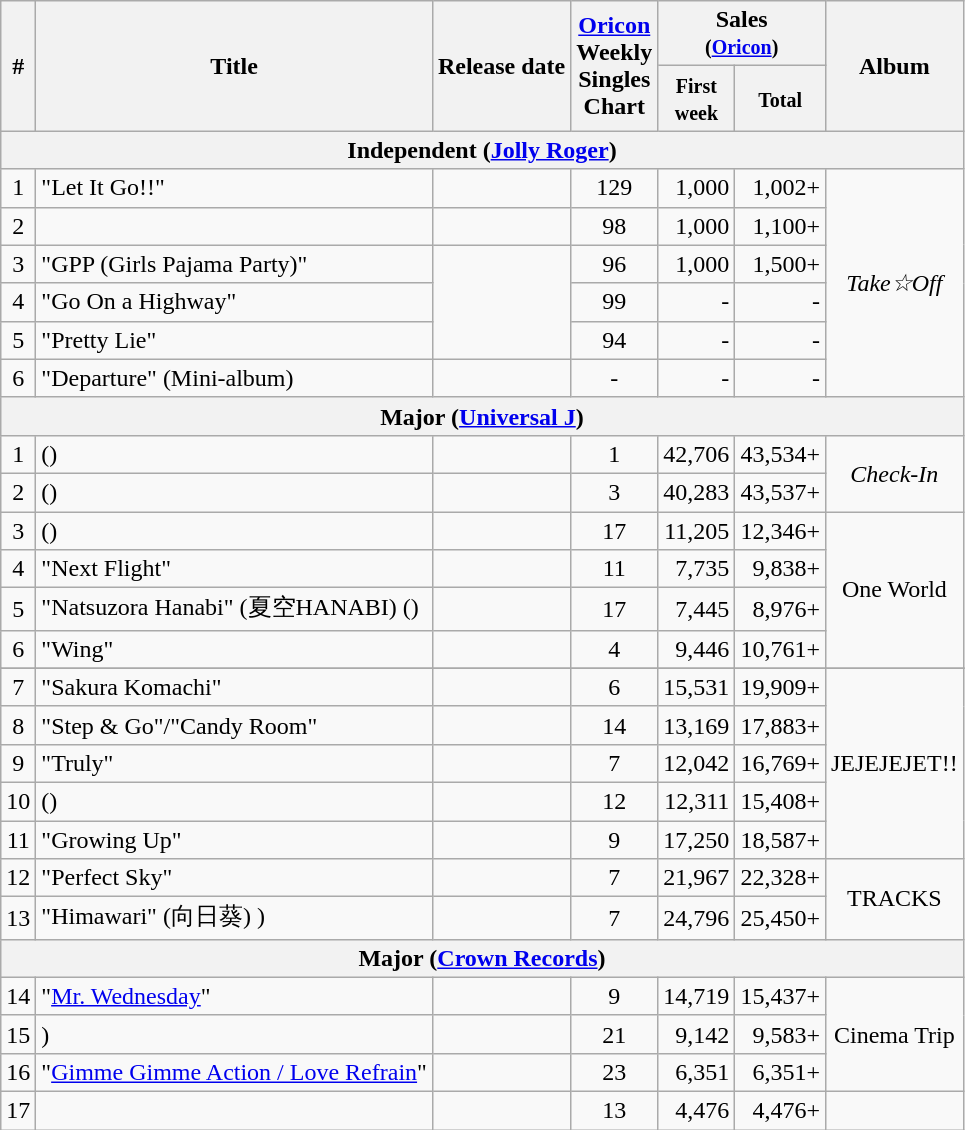<table class="wikitable" style="text-align:center">
<tr>
<th rowspan="2">#</th>
<th rowspan="2">Title</th>
<th rowspan="2">Release date</th>
<th rowspan="2"><a href='#'>Oricon</a><br>Weekly<br>Singles<br>Chart</th>
<th colspan="2">Sales<br><small>(<a href='#'>Oricon</a>)</small></th>
<th rowspan="2">Album</th>
</tr>
<tr>
<th><small>First<br>week</small></th>
<th><small>Total</small></th>
</tr>
<tr>
<th colspan="7">Independent (<a href='#'>Jolly Roger</a>)</th>
</tr>
<tr>
<td>1</td>
<td align="left">"Let It Go!!"</td>
<td align="right"></td>
<td>129</td>
<td align="right">1,000</td>
<td align="right">1,002+</td>
<td rowspan="6"><em>Take☆Off</em></td>
</tr>
<tr>
<td>2</td>
<td align="left"></td>
<td align="right"></td>
<td>98</td>
<td align="right">1,000</td>
<td align="right">1,100+</td>
</tr>
<tr>
<td>3</td>
<td align="left">"GPP (Girls Pajama Party)"</td>
<td rowspan="3" align="right"></td>
<td>96</td>
<td align="right">1,000</td>
<td align="right">1,500+</td>
</tr>
<tr>
<td>4</td>
<td align="left">"Go On a Highway"</td>
<td>99</td>
<td align="right">-</td>
<td align="right">-</td>
</tr>
<tr>
<td>5</td>
<td align="left">"Pretty Lie"</td>
<td>94</td>
<td align="right">-</td>
<td align="right">-</td>
</tr>
<tr>
<td>6</td>
<td align="left">"Departure" (Mini-album)</td>
<td align="right"></td>
<td>-</td>
<td align="right">-</td>
<td align="right">-</td>
</tr>
<tr>
<th colspan="7">Major (<a href='#'>Universal J</a>)</th>
</tr>
<tr>
<td>1</td>
<td align="left"> ()</td>
<td align="right"></td>
<td>1</td>
<td align="right">42,706</td>
<td align="right">43,534+</td>
<td rowspan="2" style="white-space:nowrap"><em>Check-In</em></td>
</tr>
<tr>
<td>2</td>
<td align="left"> ()</td>
<td align="right"></td>
<td>3</td>
<td align="right">40,283</td>
<td align="right">43,537+</td>
</tr>
<tr>
<td>3</td>
<td align="left"> ()</td>
<td align="right"></td>
<td>17</td>
<td align="right">11,205</td>
<td align="right">12,346+</td>
<td rowspan="4">One World</td>
</tr>
<tr>
<td>4</td>
<td align="left">"Next Flight"</td>
<td align="right"></td>
<td>11</td>
<td align="right">7,735</td>
<td align="right">9,838+</td>
</tr>
<tr>
<td>5</td>
<td align="left">"Natsuzora Hanabi" (夏空HANABI)  ()</td>
<td align="right"></td>
<td>17</td>
<td align="right">7,445</td>
<td align="right">8,976+</td>
</tr>
<tr>
<td>6</td>
<td align="left">"Wing"</td>
<td align="right"></td>
<td>4</td>
<td align="right">9,446</td>
<td align="right">10,761+</td>
</tr>
<tr>
</tr>
<tr>
<td>7</td>
<td align="left">"Sakura Komachi"</td>
<td align="right"></td>
<td>6</td>
<td align="right">15,531</td>
<td align="right">19,909+</td>
<td rowspan="5">JEJEJEJET!!</td>
</tr>
<tr>
<td>8</td>
<td align="left">"Step & Go"/"Candy Room"</td>
<td align="right"></td>
<td>14</td>
<td align="right">13,169</td>
<td align="right">17,883+</td>
</tr>
<tr>
<td>9</td>
<td align="left">"Truly"</td>
<td align="right"></td>
<td>7</td>
<td align="right">12,042</td>
<td align="right">16,769+</td>
</tr>
<tr>
<td>10</td>
<td align="left"> ()</td>
<td align="right"></td>
<td>12</td>
<td align="right">12,311</td>
<td align="right">15,408+</td>
</tr>
<tr>
<td>11</td>
<td align="left">"Growing Up"</td>
<td align="right"></td>
<td>9</td>
<td align="right">17,250</td>
<td align="right">18,587+</td>
</tr>
<tr>
<td>12</td>
<td align="left">"Perfect Sky"</td>
<td align="right"></td>
<td>7</td>
<td align="right">21,967</td>
<td align="right">22,328+</td>
<td rowspan="2">TRACKS</td>
</tr>
<tr>
<td>13</td>
<td align="left">"Himawari" (向日葵) )</td>
<td align="right"></td>
<td>7</td>
<td align="right">24,796</td>
<td align="right">25,450+</td>
</tr>
<tr>
<th colspan="7">Major (<a href='#'>Crown Records</a>)</th>
</tr>
<tr>
<td>14</td>
<td align="left">"<a href='#'>Mr. Wednesday</a>"</td>
<td align="right"></td>
<td>9</td>
<td align="right">14,719</td>
<td align="right">15,437+</td>
<td rowspan="3">Cinema Trip</td>
</tr>
<tr>
<td>15</td>
<td align="left">)</td>
<td align="right"></td>
<td>21</td>
<td align="right">9,142</td>
<td align="right">9,583+</td>
</tr>
<tr>
<td>16</td>
<td align="left">"<a href='#'>Gimme Gimme Action / Love Refrain</a>"</td>
<td align="right"></td>
<td>23</td>
<td align="right">6,351</td>
<td align="right">6,351+</td>
</tr>
<tr>
<td>17</td>
<td align="left"></td>
<td align="right"></td>
<td>13</td>
<td align="right">4,476</td>
<td align="right">4,476+</td>
</tr>
</table>
